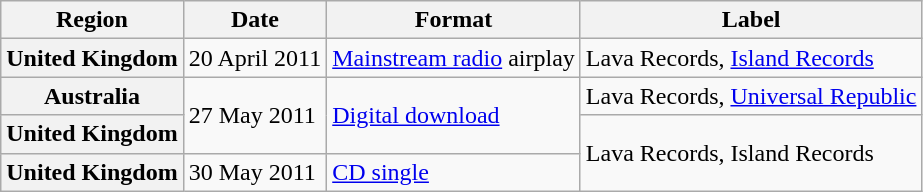<table class="wikitable plainrowheaders">
<tr>
<th scope="col">Region</th>
<th scope="col">Date</th>
<th scope="col">Format</th>
<th scope="col">Label</th>
</tr>
<tr>
<th scope="row">United Kingdom</th>
<td>20 April 2011</td>
<td><a href='#'>Mainstream radio</a> airplay</td>
<td>Lava Records, <a href='#'>Island Records</a></td>
</tr>
<tr>
<th scope="row">Australia</th>
<td rowspan="2">27 May 2011</td>
<td rowspan="2"><a href='#'>Digital download</a></td>
<td>Lava Records, <a href='#'>Universal Republic</a></td>
</tr>
<tr>
<th scope="row">United Kingdom</th>
<td rowspan="2">Lava Records, Island Records</td>
</tr>
<tr>
<th scope="row">United Kingdom</th>
<td>30 May 2011</td>
<td><a href='#'>CD single</a></td>
</tr>
</table>
